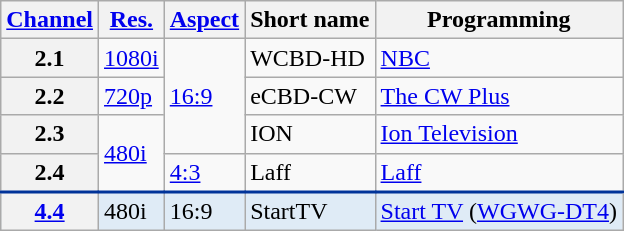<table class="wikitable">
<tr>
<th scope = "col"><a href='#'>Channel</a></th>
<th scope = "col"><a href='#'>Res.</a></th>
<th scope = "col"><a href='#'>Aspect</a></th>
<th scope = "col">Short name</th>
<th scope = "col">Programming</th>
</tr>
<tr>
<th scope = "row">2.1</th>
<td><a href='#'>1080i</a></td>
<td rowspan=3><a href='#'>16:9</a></td>
<td>WCBD-HD</td>
<td><a href='#'>NBC</a></td>
</tr>
<tr>
<th scope = "row">2.2</th>
<td><a href='#'>720p</a></td>
<td>eCBD-CW</td>
<td><a href='#'>The CW Plus</a></td>
</tr>
<tr>
<th scope = "row">2.3</th>
<td rowspan=2><a href='#'>480i</a></td>
<td>ION</td>
<td><a href='#'>Ion Television</a></td>
</tr>
<tr>
<th scope = "row">2.4</th>
<td><a href='#'>4:3</a></td>
<td>Laff</td>
<td><a href='#'>Laff</a></td>
</tr>
<tr style="background-color:#DFEBF6; border-top: 2px solid #003399;">
<th scope="row"><a href='#'>4.4</a></th>
<td>480i</td>
<td>16:9</td>
<td>StartTV</td>
<td><a href='#'>Start TV</a> (<a href='#'>WGWG-DT4</a>)</td>
</tr>
</table>
